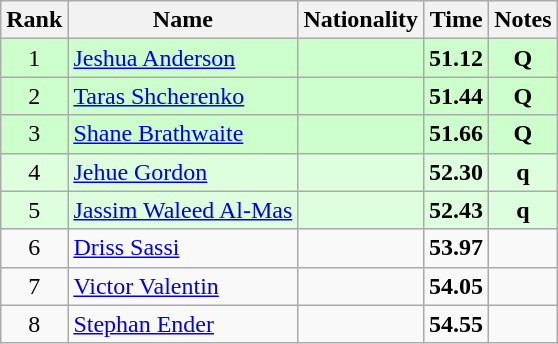<table class="wikitable sortable" style="text-align:center">
<tr>
<th>Rank</th>
<th>Name</th>
<th>Nationality</th>
<th>Time</th>
<th>Notes</th>
</tr>
<tr bgcolor=ccffcc>
<td>1</td>
<td align=left><a href='#'>Jeshua Anderson</a></td>
<td align=left></td>
<td><strong>51.12</strong></td>
<td><strong>Q</strong></td>
</tr>
<tr bgcolor=ccffcc>
<td>2</td>
<td align=left><a href='#'>Taras Shcherenko</a></td>
<td align=left></td>
<td><strong>51.44</strong></td>
<td><strong>Q</strong></td>
</tr>
<tr bgcolor=ccffcc>
<td>3</td>
<td align=left><a href='#'>Shane Brathwaite</a></td>
<td align=left></td>
<td><strong>51.66</strong></td>
<td><strong>Q</strong></td>
</tr>
<tr bgcolor=ddffdd>
<td>4</td>
<td align=left><a href='#'>Jehue Gordon</a></td>
<td align=left></td>
<td><strong>52.30</strong></td>
<td><strong>q</strong></td>
</tr>
<tr bgcolor=ddffdd>
<td>5</td>
<td align=left><a href='#'>Jassim Waleed Al-Mas</a></td>
<td align=left></td>
<td><strong>52.43</strong></td>
<td><strong>q</strong></td>
</tr>
<tr>
<td>6</td>
<td align=left><a href='#'>Driss Sassi</a></td>
<td align=left></td>
<td><strong>53.97</strong></td>
<td></td>
</tr>
<tr>
<td>7</td>
<td align=left><a href='#'>Victor Valentin</a></td>
<td align=left></td>
<td><strong>54.05</strong></td>
<td></td>
</tr>
<tr>
<td>8</td>
<td align=left><a href='#'>Stephan Ender</a></td>
<td align=left></td>
<td><strong>54.55</strong></td>
<td></td>
</tr>
</table>
